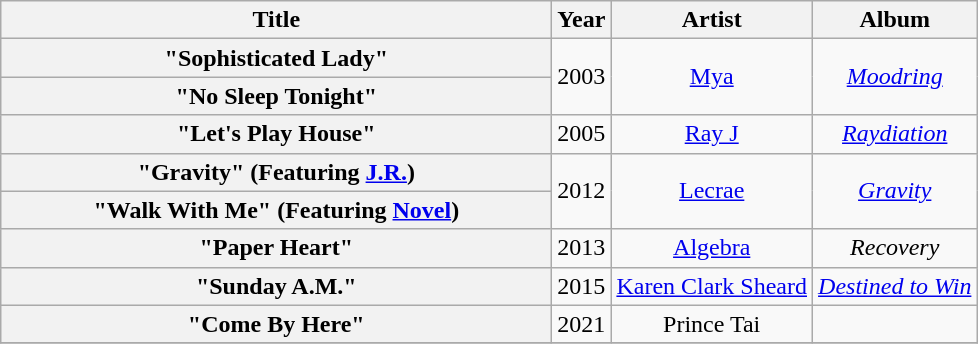<table class="wikitable plainrowheaders" style="text-align:center;">
<tr>
<th scope="col" style="width:22.5em;">Title</th>
<th scope="col">Year</th>
<th scope="col">Artist</th>
<th scope="col">Album</th>
</tr>
<tr>
<th scope="row">"Sophisticated Lady"</th>
<td rowspan="2">2003</td>
<td rowspan="2"><a href='#'>Mya</a></td>
<td rowspan="2"><em><a href='#'>Moodring</a></em></td>
</tr>
<tr>
<th scope="row">"No Sleep Tonight"</th>
</tr>
<tr>
<th scope="row">"Let's Play House"</th>
<td>2005</td>
<td><a href='#'>Ray J</a></td>
<td><em><a href='#'>Raydiation</a></em></td>
</tr>
<tr>
<th scope="row">"Gravity" (Featuring <a href='#'>J.R.</a>)</th>
<td rowspan="2">2012</td>
<td rowspan="2"><a href='#'>Lecrae</a></td>
<td rowspan="2"><em><a href='#'>Gravity</a></em></td>
</tr>
<tr>
<th scope="row">"Walk With Me" (Featuring <a href='#'>Novel</a>)</th>
</tr>
<tr>
<th scope="row">"Paper Heart"</th>
<td>2013</td>
<td><a href='#'>Algebra</a></td>
<td><em>Recovery</em></td>
</tr>
<tr>
<th scope="row">"Sunday A.M."</th>
<td>2015</td>
<td><a href='#'>Karen Clark Sheard</a></td>
<td><em><a href='#'>Destined to Win</a></em></td>
</tr>
<tr>
<th scope="row">"Come By Here"</th>
<td>2021</td>
<td>Prince Tai</td>
<td></td>
</tr>
<tr>
</tr>
</table>
